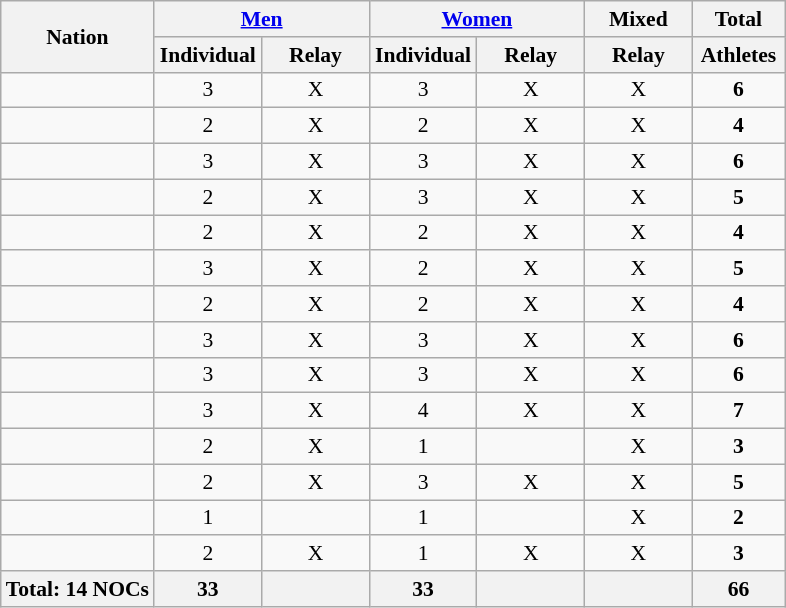<table class="wikitable" style="text-align:center; font-size:90%">
<tr>
<th rowspan="2" align="left">Nation</th>
<th colspan="2"><a href='#'>Men</a></th>
<th colspan="2"><a href='#'>Women</a></th>
<th>Mixed</th>
<th>Total</th>
</tr>
<tr>
<th width=65>Individual</th>
<th width=65>Relay</th>
<th width=65>Individual</th>
<th width=65>Relay</th>
<th width=65>Relay</th>
<th width=55>Athletes</th>
</tr>
<tr>
<td align=left></td>
<td>3</td>
<td>X</td>
<td>3</td>
<td>X</td>
<td>X</td>
<td><strong>6</strong></td>
</tr>
<tr>
<td align=left></td>
<td>2</td>
<td>X</td>
<td>2</td>
<td>X</td>
<td>X</td>
<td><strong>4</strong></td>
</tr>
<tr>
<td align=left></td>
<td>3</td>
<td>X</td>
<td>3</td>
<td>X</td>
<td>X</td>
<td><strong>6</strong></td>
</tr>
<tr>
<td align=left></td>
<td>2</td>
<td>X</td>
<td>3</td>
<td>X</td>
<td>X</td>
<td><strong>5</strong></td>
</tr>
<tr>
<td align=left></td>
<td>2</td>
<td>X</td>
<td>2</td>
<td>X</td>
<td>X</td>
<td><strong>4</strong></td>
</tr>
<tr>
<td align=left></td>
<td>3</td>
<td>X</td>
<td>2</td>
<td>X</td>
<td>X</td>
<td><strong>5</strong></td>
</tr>
<tr>
<td align=left></td>
<td>2</td>
<td>X</td>
<td>2</td>
<td>X</td>
<td>X</td>
<td><strong>4</strong></td>
</tr>
<tr>
<td align=left></td>
<td>3</td>
<td>X</td>
<td>3</td>
<td>X</td>
<td>X</td>
<td><strong>6</strong></td>
</tr>
<tr>
<td align=left></td>
<td>3</td>
<td>X</td>
<td>3</td>
<td>X</td>
<td>X</td>
<td><strong>6</strong></td>
</tr>
<tr>
<td align=left></td>
<td>3</td>
<td>X</td>
<td>4</td>
<td>X</td>
<td>X</td>
<td><strong>7</strong></td>
</tr>
<tr>
<td align=left></td>
<td>2</td>
<td>X</td>
<td>1</td>
<td></td>
<td>X</td>
<td><strong>3</strong></td>
</tr>
<tr>
<td align=left></td>
<td>2</td>
<td>X</td>
<td>3</td>
<td>X</td>
<td>X</td>
<td><strong>5</strong></td>
</tr>
<tr>
<td align=left></td>
<td>1</td>
<td></td>
<td>1</td>
<td></td>
<td>X</td>
<td><strong>2</strong></td>
</tr>
<tr>
<td align=left></td>
<td>2</td>
<td>X</td>
<td>1</td>
<td>X</td>
<td>X</td>
<td><strong>3</strong></td>
</tr>
<tr>
<th>Total: 14 NOCs</th>
<th>33</th>
<th></th>
<th>33</th>
<th></th>
<th></th>
<th>66</th>
</tr>
</table>
